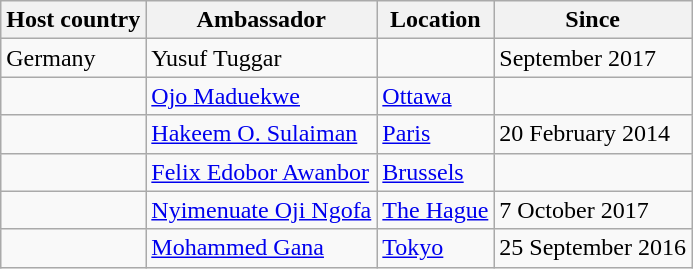<table class="wikitable" border="1" style="white-space: nowrap;">
<tr>
<th>Host country</th>
<th>Ambassador</th>
<th>Location</th>
<th>Since</th>
</tr>
<tr>
<td>Germany</td>
<td>Yusuf Tuggar</td>
<td></td>
<td>September 2017</td>
</tr>
<tr>
<td></td>
<td><a href='#'>Ojo Maduekwe</a></td>
<td><a href='#'>Ottawa</a></td>
<td></td>
</tr>
<tr>
<td></td>
<td><a href='#'>Hakeem O. Sulaiman</a></td>
<td><a href='#'>Paris</a></td>
<td>20 February 2014</td>
</tr>
<tr>
<td></td>
<td><a href='#'>Felix Edobor Awanbor</a></td>
<td><a href='#'>Brussels</a></td>
<td></td>
</tr>
<tr>
<td></td>
<td><a href='#'>Nyimenuate Oji Ngofa</a></td>
<td><a href='#'>The Hague</a></td>
<td>7 October 2017</td>
</tr>
<tr>
<td></td>
<td><a href='#'>Mohammed Gana</a></td>
<td><a href='#'>Tokyo</a></td>
<td>25 September 2016</td>
</tr>
</table>
